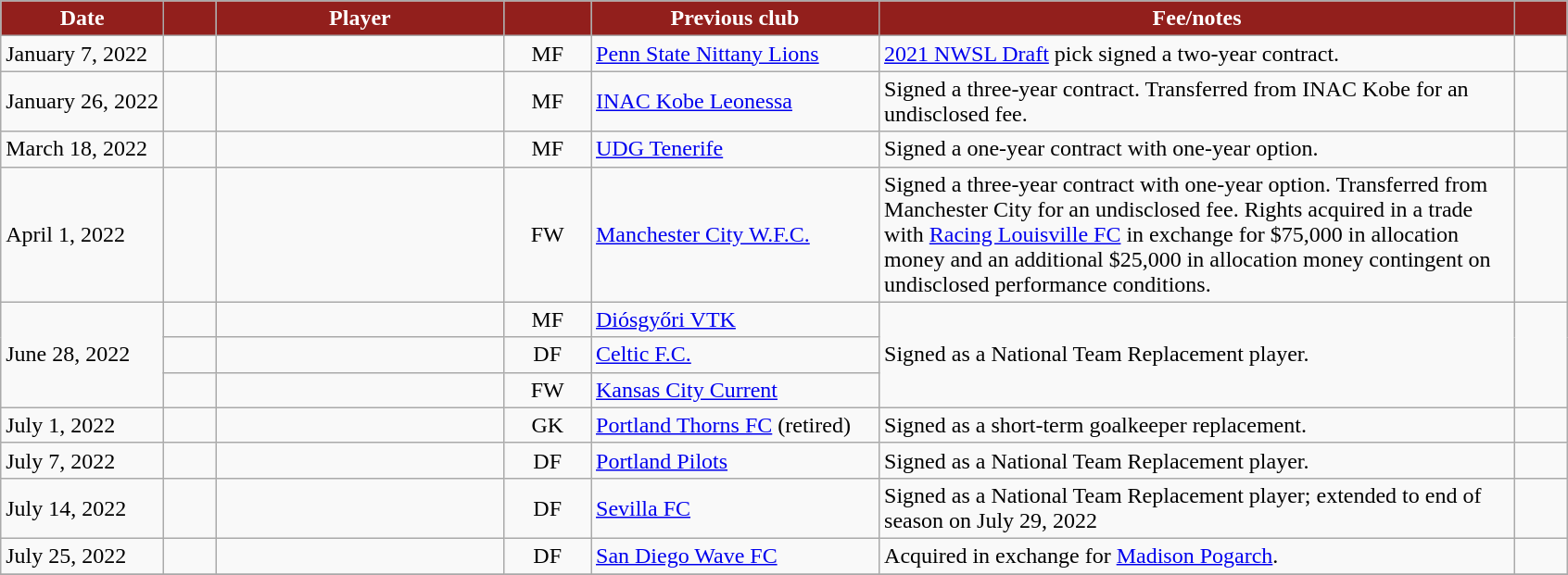<table class="wikitable sortable" style="text-align:left;">
<tr>
<th style="background:#921f1c; color:#fff; width:110px;" data-sort-type="date">Date</th>
<th style="background:#921f1c; color:#fff; width:30px;"></th>
<th style="background:#921f1c; color:#fff; width:200px;">Player</th>
<th style="background:#921f1c; color:#fff; width:55px;"></th>
<th style="background:#921f1c; color:#fff; width:200px;">Previous club</th>
<th style="background:#921f1c; color:#fff; width:450px;">Fee/notes</th>
<th style="background:#921f1c; color:#fff; width:30px;"></th>
</tr>
<tr>
<td>January 7, 2022</td>
<td></td>
<td></td>
<td align="center">MF</td>
<td> <a href='#'>Penn State Nittany Lions</a></td>
<td><a href='#'>2021 NWSL Draft</a> pick signed a two-year contract.</td>
<td></td>
</tr>
<tr>
<td>January 26, 2022</td>
<td></td>
<td></td>
<td align="center">MF</td>
<td> <a href='#'>INAC Kobe Leonessa</a></td>
<td>Signed a three-year contract. Transferred from INAC Kobe for an undisclosed fee.</td>
<td></td>
</tr>
<tr>
<td>March 18, 2022</td>
<td></td>
<td></td>
<td align="center">MF</td>
<td> <a href='#'>UDG Tenerife</a></td>
<td>Signed a one-year contract with one-year option.</td>
<td></td>
</tr>
<tr>
<td>April 1, 2022</td>
<td></td>
<td></td>
<td align="center">FW</td>
<td> <a href='#'>Manchester City W.F.C.</a></td>
<td>Signed a three-year contract with one-year option. Transferred from Manchester City for an undisclosed fee. Rights acquired in a trade with <a href='#'>Racing Louisville FC</a> in exchange for $75,000 in allocation money and an additional $25,000 in allocation money contingent on undisclosed performance conditions.</td>
<td></td>
</tr>
<tr>
<td rowspan="3">June 28, 2022</td>
<td></td>
<td></td>
<td align="center">MF</td>
<td> <a href='#'>Diósgyőri VTK</a></td>
<td rowspan="3">Signed as a National Team Replacement player.</td>
<td rowspan="3"></td>
</tr>
<tr>
<td></td>
<td></td>
<td align="center">DF</td>
<td> <a href='#'>Celtic F.C.</a></td>
</tr>
<tr>
<td></td>
<td></td>
<td align="center">FW</td>
<td> <a href='#'>Kansas City Current</a></td>
</tr>
<tr>
<td>July 1, 2022</td>
<td></td>
<td></td>
<td align="center">GK</td>
<td> <a href='#'>Portland Thorns FC</a> (retired)</td>
<td>Signed as a short-term goalkeeper replacement.</td>
<td></td>
</tr>
<tr>
<td>July 7, 2022</td>
<td></td>
<td></td>
<td align="center">DF</td>
<td> <a href='#'>Portland Pilots</a></td>
<td>Signed as a National Team Replacement player.</td>
<td></td>
</tr>
<tr>
<td>July 14, 2022</td>
<td></td>
<td></td>
<td align="center">DF</td>
<td> <a href='#'>Sevilla FC</a></td>
<td>Signed as a National Team Replacement player; extended to end of season on July 29, 2022</td>
<td></td>
</tr>
<tr>
<td>July 25, 2022</td>
<td></td>
<td></td>
<td align="center">DF</td>
<td> <a href='#'>San Diego Wave FC</a></td>
<td>Acquired in exchange for <a href='#'>Madison Pogarch</a>.</td>
<td></td>
</tr>
<tr>
</tr>
</table>
